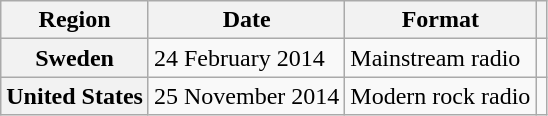<table class="wikitable plainrowheaders">
<tr>
<th scope="col">Region</th>
<th scope="col">Date</th>
<th scope="col">Format</th>
<th scope="col"></th>
</tr>
<tr>
<th scope="row">Sweden</th>
<td>24 February 2014</td>
<td>Mainstream radio</td>
<td align="center"></td>
</tr>
<tr>
<th scope="row">United States</th>
<td>25 November 2014</td>
<td>Modern rock radio</td>
<td align="center"></td>
</tr>
</table>
